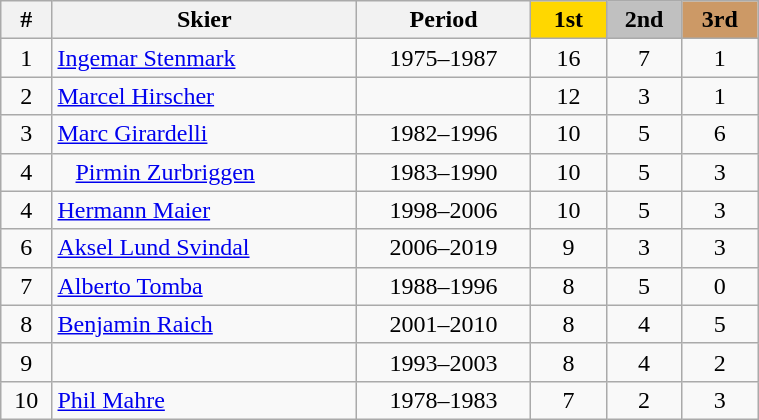<table class="wikitable" width=40% style="font-size:100%; text-align:center;">
<tr>
<th width:80">#</th>
<th width:140">Skier</th>
<th width:100">Period</th>
<th style="background:gold; width:10%;">1st</th>
<th style="background:silver; width:10%;">2nd</th>
<th style="background:#cc9966; width:10%;">3rd</th>
</tr>
<tr>
<td>1</td>
<td align=left> <a href='#'>Ingemar Stenmark</a></td>
<td>1975–1987</td>
<td>16</td>
<td>7</td>
<td>1</td>
</tr>
<tr>
<td>2</td>
<td align=left> <a href='#'>Marcel Hirscher</a></td>
<td></td>
<td>12</td>
<td>3</td>
<td>1</td>
</tr>
<tr>
<td>3</td>
<td align=left> <a href='#'>Marc Girardelli</a></td>
<td>1982–1996</td>
<td>10</td>
<td>5</td>
<td>6</td>
</tr>
<tr>
<td>4</td>
<td align=left>   <a href='#'>Pirmin Zurbriggen</a></td>
<td>1983–1990</td>
<td>10</td>
<td>5</td>
<td>3</td>
</tr>
<tr>
<td>4</td>
<td align=left> <a href='#'>Hermann Maier</a></td>
<td>1998–2006</td>
<td>10</td>
<td>5</td>
<td>3</td>
</tr>
<tr>
<td>6</td>
<td align=left> <a href='#'>Aksel Lund Svindal</a></td>
<td>2006–2019</td>
<td>9</td>
<td>3</td>
<td>3</td>
</tr>
<tr>
<td>7</td>
<td align=left> <a href='#'>Alberto Tomba</a></td>
<td>1988–1996</td>
<td>8</td>
<td>5</td>
<td>0</td>
</tr>
<tr>
<td>8</td>
<td align=left> <a href='#'>Benjamin Raich</a></td>
<td>2001–2010</td>
<td>8</td>
<td>4</td>
<td>5</td>
</tr>
<tr>
<td>9</td>
<td align=left></td>
<td>1993–2003</td>
<td>8</td>
<td>4</td>
<td>2</td>
</tr>
<tr>
<td>10</td>
<td align=left> <a href='#'>Phil Mahre</a></td>
<td>1978–1983</td>
<td>7</td>
<td>2</td>
<td>3</td>
</tr>
</table>
